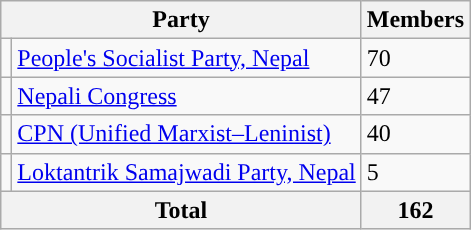<table class="wikitable">
<tr>
<th colspan="2">Party</th>
<th>Members</th>
</tr>
<tr>
<td style="background-color:"><br></td>
<td><a href='#'>People's Socialist Party, Nepal</a></td>
<td>70</td>
</tr>
<tr>
<td style="background-color:"><br></td>
<td><a href='#'>Nepali Congress</a></td>
<td>47</td>
</tr>
<tr>
<td style="background-color:"><br></td>
<td><a href='#'>CPN (Unified Marxist–Leninist)</a></td>
<td>40</td>
</tr>
<tr>
<td style="background-color:"><br></td>
<td><a href='#'>Loktantrik Samajwadi Party, Nepal</a></td>
<td>5</td>
</tr>
<tr>
<th colspan="2">Total</th>
<th>162</th>
</tr>
</table>
